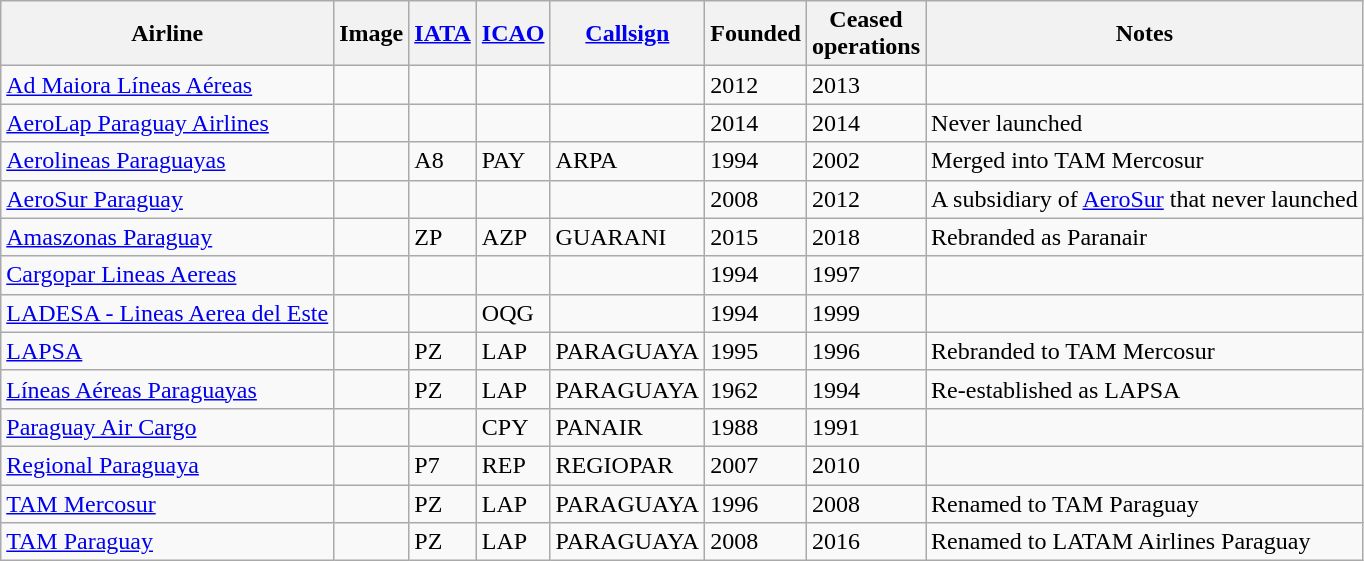<table class="wikitable sortable">
<tr valign="middle">
<th>Airline</th>
<th class="unsortable">Image</th>
<th><a href='#'>IATA</a></th>
<th><a href='#'>ICAO</a></th>
<th><a href='#'>Callsign</a></th>
<th>Founded</th>
<th>Ceased<br>operations</th>
<th>Notes</th>
</tr>
<tr>
<td><a href='#'>Ad Maiora Líneas Aéreas</a></td>
<td></td>
<td></td>
<td></td>
<td></td>
<td>2012</td>
<td>2013</td>
<td></td>
</tr>
<tr>
<td><a href='#'>AeroLap Paraguay Airlines</a></td>
<td></td>
<td></td>
<td></td>
<td></td>
<td>2014</td>
<td>2014</td>
<td>Never launched</td>
</tr>
<tr>
<td><a href='#'>Aerolineas Paraguayas</a></td>
<td></td>
<td>A8</td>
<td>PAY</td>
<td>ARPA</td>
<td>1994</td>
<td>2002</td>
<td>Merged into TAM Mercosur</td>
</tr>
<tr>
<td><a href='#'>AeroSur Paraguay</a></td>
<td></td>
<td></td>
<td></td>
<td></td>
<td>2008</td>
<td>2012</td>
<td>A subsidiary of <a href='#'>AeroSur</a> that never launched</td>
</tr>
<tr>
<td><a href='#'>Amaszonas Paraguay</a></td>
<td></td>
<td>ZP</td>
<td>AZP</td>
<td>GUARANI</td>
<td>2015</td>
<td>2018</td>
<td>Rebranded as Paranair</td>
</tr>
<tr>
<td><a href='#'>Cargopar Lineas Aereas</a></td>
<td></td>
<td></td>
<td></td>
<td></td>
<td>1994</td>
<td>1997</td>
<td></td>
</tr>
<tr>
<td><a href='#'>LADESA - Lineas Aerea del Este</a></td>
<td></td>
<td></td>
<td>OQG</td>
<td></td>
<td>1994</td>
<td>1999</td>
<td></td>
</tr>
<tr>
<td><a href='#'>LAPSA</a></td>
<td></td>
<td>PZ</td>
<td>LAP</td>
<td>PARAGUAYA</td>
<td>1995</td>
<td>1996</td>
<td>Rebranded to TAM Mercosur</td>
</tr>
<tr>
<td><a href='#'>Líneas Aéreas Paraguayas</a></td>
<td></td>
<td>PZ</td>
<td>LAP</td>
<td>PARAGUAYA</td>
<td>1962</td>
<td>1994</td>
<td>Re-established as LAPSA</td>
</tr>
<tr>
<td><a href='#'>Paraguay Air Cargo</a></td>
<td></td>
<td></td>
<td>CPY</td>
<td>PANAIR</td>
<td>1988</td>
<td>1991</td>
<td></td>
</tr>
<tr>
<td><a href='#'>Regional Paraguaya</a></td>
<td></td>
<td>P7</td>
<td>REP</td>
<td>REGIOPAR</td>
<td>2007</td>
<td>2010</td>
<td></td>
</tr>
<tr>
<td><a href='#'>TAM Mercosur</a></td>
<td></td>
<td>PZ</td>
<td>LAP</td>
<td>PARAGUAYA</td>
<td>1996</td>
<td>2008</td>
<td>Renamed to TAM Paraguay</td>
</tr>
<tr>
<td><a href='#'>TAM Paraguay</a></td>
<td></td>
<td>PZ</td>
<td>LAP</td>
<td>PARAGUAYA</td>
<td>2008</td>
<td>2016</td>
<td>Renamed to LATAM Airlines Paraguay</td>
</tr>
</table>
